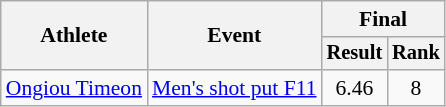<table class="wikitable" style="text-align: center; font-size:90%">
<tr>
<th rowspan="2">Athlete</th>
<th rowspan="2">Event</th>
<th colspan="2">Final</th>
</tr>
<tr style="font-size:95%">
<th>Result</th>
<th>Rank</th>
</tr>
<tr>
<td align=left><a href='#'>Ongiou Timeon</a></td>
<td align=left><a href='#'>Men's shot put F11</a></td>
<td>6.46</td>
<td>8</td>
</tr>
</table>
